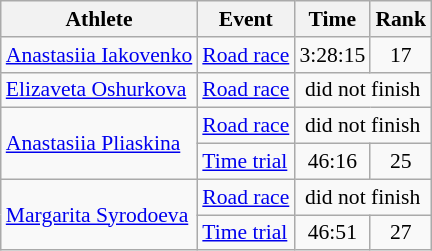<table class="wikitable" style="font-size:90%">
<tr>
<th>Athlete</th>
<th>Event</th>
<th>Time</th>
<th>Rank</th>
</tr>
<tr align=center>
<td align=left><a href='#'>Anastasiia Iakovenko</a></td>
<td align=left><a href='#'>Road race</a></td>
<td>3:28:15</td>
<td>17</td>
</tr>
<tr align=center>
<td align=left><a href='#'>Elizaveta Oshurkova</a></td>
<td align=left><a href='#'>Road race</a></td>
<td colspan=2>did not finish</td>
</tr>
<tr align=center>
<td align=left rowspan=2><a href='#'>Anastasiia Pliaskina</a></td>
<td align=left><a href='#'>Road race</a></td>
<td colspan=2>did not finish</td>
</tr>
<tr align=center>
<td align=left><a href='#'>Time trial</a></td>
<td>46:16</td>
<td>25</td>
</tr>
<tr align=center>
<td align=left rowspan=2><a href='#'>Margarita Syrodoeva</a></td>
<td align=left><a href='#'>Road race</a></td>
<td colspan=2>did not finish</td>
</tr>
<tr align=center>
<td align=left><a href='#'>Time trial</a></td>
<td>46:51</td>
<td>27</td>
</tr>
</table>
